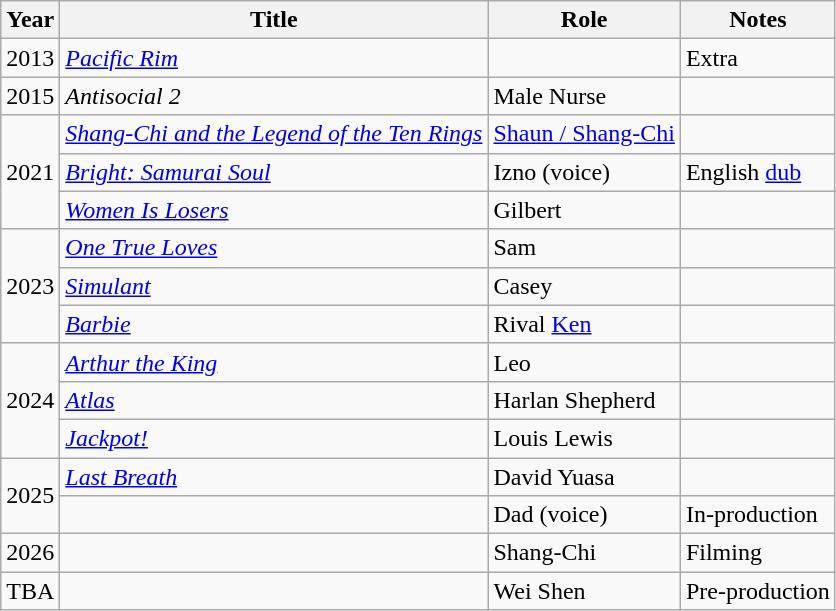<table class="wikitable sortable">
<tr>
<th>Year</th>
<th>Title</th>
<th>Role</th>
<th class="unsortable">Notes</th>
</tr>
<tr>
<td>2013</td>
<td><em><a href='#'>Pacific Rim</a></em></td>
<td></td>
<td>Extra</td>
</tr>
<tr>
<td>2015</td>
<td><em>Antisocial 2</em></td>
<td>Male Nurse</td>
<td></td>
</tr>
<tr>
<td rowspan="3">2021</td>
<td><em><a href='#'>Shang-Chi and the Legend of the Ten Rings</a></em></td>
<td><a href='#'>Shaun / Shang-Chi</a></td>
<td></td>
</tr>
<tr>
<td><em><a href='#'>Bright: Samurai Soul</a></em></td>
<td>Izno (voice)</td>
<td>English <a href='#'>dub</a></td>
</tr>
<tr>
<td><em><a href='#'>Women Is Losers</a></em></td>
<td>Gilbert</td>
<td></td>
</tr>
<tr>
<td rowspan="3">2023</td>
<td><em><a href='#'>One True Loves</a></em></td>
<td>Sam</td>
<td></td>
</tr>
<tr>
<td><em><a href='#'>Simulant</a></em></td>
<td>Casey</td>
<td></td>
</tr>
<tr>
<td><em><a href='#'>Barbie</a></em></td>
<td>Rival <a href='#'>Ken</a></td>
<td></td>
</tr>
<tr>
<td rowspan="3">2024</td>
<td><em><a href='#'>Arthur the King</a></em></td>
<td>Leo</td>
<td></td>
</tr>
<tr>
<td><em><a href='#'>Atlas</a></em></td>
<td>Harlan Shepherd</td>
<td></td>
</tr>
<tr>
<td><em><a href='#'>Jackpot!</a></em></td>
<td>Louis Lewis</td>
<td></td>
</tr>
<tr>
<td rowspan="2">2025</td>
<td><em><a href='#'>Last Breath</a></em></td>
<td>David Yuasa</td>
<td></td>
</tr>
<tr>
<td></td>
<td>Dad (voice)</td>
<td>In-production</td>
</tr>
<tr>
<td>2026</td>
<td></td>
<td>Shang-Chi</td>
<td>Filming</td>
</tr>
<tr>
<td>TBA</td>
<td></td>
<td>Wei Shen</td>
<td>Pre-production</td>
</tr>
</table>
